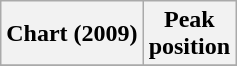<table class="wikitable plainrowheaders" style="text-align:center;">
<tr>
<th>Chart (2009)</th>
<th>Peak<br>position</th>
</tr>
<tr>
</tr>
</table>
